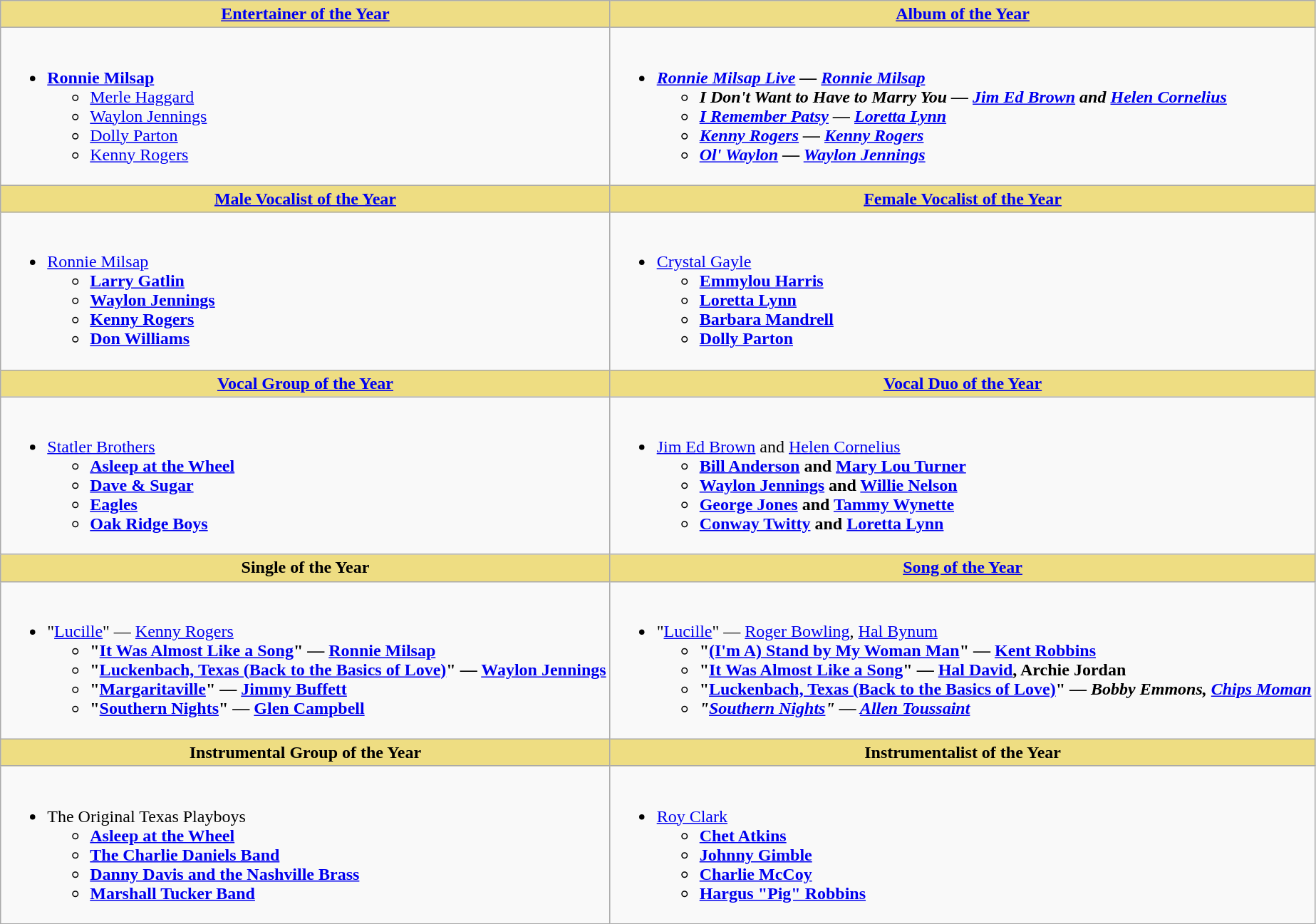<table class="wikitable">
<tr>
<th style="background:#EEDD85; width=50%"><a href='#'>Entertainer of the Year</a></th>
<th style="background:#EEDD85; width=50%"><a href='#'>Album of the Year</a></th>
</tr>
<tr>
<td valign="top"><br><ul><li><strong><a href='#'>Ronnie Milsap</a></strong><ul><li><a href='#'>Merle Haggard</a></li><li><a href='#'>Waylon Jennings</a></li><li><a href='#'>Dolly Parton</a></li><li><a href='#'>Kenny Rogers</a></li></ul></li></ul></td>
<td valign="top"><br><ul><li><strong><em><a href='#'>Ronnie Milsap Live</a><em> — <a href='#'>Ronnie Milsap</a><strong><ul><li></em>I Don't Want to Have to Marry You<em> — <a href='#'>Jim Ed Brown</a> and <a href='#'>Helen Cornelius</a></li><li></em><a href='#'>I Remember Patsy</a><em> — <a href='#'>Loretta Lynn</a>          </li><li></em><a href='#'>Kenny Rogers</a><em> — <a href='#'>Kenny Rogers</a></li><li></em><a href='#'>Ol' Waylon</a><em> — <a href='#'>Waylon Jennings</a></li></ul></li></ul></td>
</tr>
<tr>
<th style="background:#EEDD82; width=50%"><a href='#'>Male Vocalist of the Year</a></th>
<th style="background:#EEDD82; width=50%"><a href='#'>Female Vocalist of the Year</a></th>
</tr>
<tr>
<td valign="top"><br><ul><li></strong><a href='#'>Ronnie Milsap</a><strong><ul><li><a href='#'>Larry Gatlin</a></li><li><a href='#'>Waylon Jennings</a></li><li><a href='#'>Kenny Rogers</a></li><li><a href='#'>Don Williams</a></li></ul></li></ul></td>
<td valign="top"><br><ul><li></strong><a href='#'>Crystal Gayle</a><strong><ul><li><a href='#'>Emmylou Harris</a></li><li><a href='#'>Loretta Lynn</a></li><li><a href='#'>Barbara Mandrell</a></li><li><a href='#'>Dolly Parton</a></li></ul></li></ul></td>
</tr>
<tr>
<th style="background:#EEDD82; width=50%"><a href='#'>Vocal Group of the Year</a></th>
<th style="background:#EEDD82; width=50%"><a href='#'>Vocal Duo of the Year</a></th>
</tr>
<tr>
<td valign="top"><br><ul><li></strong><a href='#'>Statler Brothers</a><strong><ul><li><a href='#'>Asleep at the Wheel</a></li><li><a href='#'>Dave & Sugar</a></li><li><a href='#'>Eagles</a></li><li><a href='#'>Oak Ridge Boys</a></li></ul></li></ul></td>
<td valign="top"><br><ul><li></strong><a href='#'>Jim Ed Brown</a> and <a href='#'>Helen Cornelius</a><strong><ul><li><a href='#'>Bill Anderson</a> and <a href='#'>Mary Lou Turner</a></li><li><a href='#'>Waylon Jennings</a> and <a href='#'>Willie Nelson</a></li><li><a href='#'>George Jones</a> and <a href='#'>Tammy Wynette</a></li><li><a href='#'>Conway Twitty</a> and <a href='#'>Loretta Lynn</a></li></ul></li></ul></td>
</tr>
<tr>
<th style="background:#EEDD82; width=50%">Single of the Year</th>
<th style="background:#EEDD82; width=50%"><a href='#'>Song of the Year</a></th>
</tr>
<tr>
<td valign="top"><br><ul><li></strong>"<a href='#'>Lucille</a>" — <a href='#'>Kenny Rogers</a><strong><ul><li>"<a href='#'>It Was Almost Like a Song</a>" — <a href='#'>Ronnie Milsap</a></li><li>"<a href='#'>Luckenbach, Texas (Back to the Basics of Love)</a>" — <a href='#'>Waylon Jennings</a></li><li>"<a href='#'>Margaritaville</a>" — <a href='#'>Jimmy Buffett</a></li><li>"<a href='#'>Southern Nights</a>" — <a href='#'>Glen Campbell</a></li></ul></li></ul></td>
<td valign="top"><br><ul><li></strong>"<a href='#'>Lucille</a>" — <a href='#'>Roger Bowling</a>, <a href='#'>Hal Bynum</a><strong><ul><li>"<a href='#'>(I'm A) Stand by My Woman Man</a>" — <a href='#'>Kent Robbins</a></li><li>"<a href='#'>It Was Almost Like a Song</a>" — <a href='#'>Hal David</a>, Archie Jordan</li><li>"<a href='#'>Luckenbach, Texas (Back to the Basics of Love)</a>" </em>—<em> Bobby Emmons, <a href='#'>Chips Moman</a></li><li>"<a href='#'>Southern Nights</a>" — <a href='#'>Allen Toussaint</a></li></ul></li></ul></td>
</tr>
<tr>
<th style="background:#EEDD82; width=50%">Instrumental Group of the Year</th>
<th style="background:#EEDD82; width=50%">Instrumentalist of the Year</th>
</tr>
<tr>
<td valign="top"><br><ul><li></strong>The Original Texas Playboys<strong><ul><li><a href='#'>Asleep at the Wheel</a></li><li><a href='#'>The Charlie Daniels Band</a></li><li><a href='#'>Danny Davis and the Nashville Brass</a></li><li><a href='#'>Marshall Tucker Band</a></li></ul></li></ul></td>
<td valign="top"><br><ul><li></strong><a href='#'>Roy Clark</a><strong><ul><li><a href='#'>Chet Atkins</a></li><li><a href='#'>Johnny Gimble</a></li><li><a href='#'>Charlie McCoy</a></li><li><a href='#'>Hargus "Pig" Robbins</a></li></ul></li></ul></td>
</tr>
</table>
